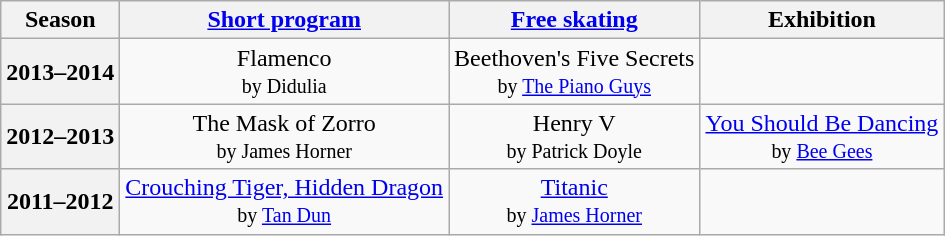<table class="wikitable" style="text-align:center">
<tr>
<th>Season</th>
<th><a href='#'>Short program</a></th>
<th><a href='#'>Free skating</a></th>
<th>Exhibition</th>
</tr>
<tr>
<th>2013–2014 <br> </th>
<td>Flamenco <br><small> by Didulia </small></td>
<td>Beethoven's Five Secrets <br><small> by <a href='#'>The Piano Guys</a> </small></td>
<td></td>
</tr>
<tr>
<th>2012–2013 <br> </th>
<td>The Mask of Zorro <br><small> by James Horner </small></td>
<td>Henry V <br><small> by Patrick Doyle </small></td>
<td><a href='#'>You Should Be Dancing</a> <br><small> by <a href='#'>Bee Gees</a> </small></td>
</tr>
<tr>
<th>2011–2012 <br> </th>
<td><a href='#'>Crouching Tiger, Hidden Dragon</a> <br><small> by <a href='#'>Tan Dun</a> </small></td>
<td><a href='#'>Titanic</a> <br><small> by <a href='#'>James Horner</a> </small></td>
<td></td>
</tr>
</table>
